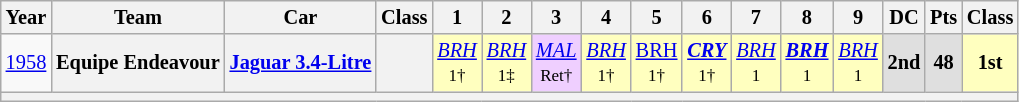<table class="wikitable" style="text-align:center; font-size:85%">
<tr>
<th>Year</th>
<th>Team</th>
<th>Car</th>
<th>Class</th>
<th>1</th>
<th>2</th>
<th>3</th>
<th>4</th>
<th>5</th>
<th>6</th>
<th>7</th>
<th>8</th>
<th>9</th>
<th>DC</th>
<th>Pts</th>
<th>Class</th>
</tr>
<tr>
<td><a href='#'>1958</a></td>
<th>Equipe Endeavour</th>
<th><a href='#'>Jaguar 3.4-Litre</a></th>
<th><span></span></th>
<td style="background:#FFFFBF;"><em><a href='#'>BRH</a></em><br><small>1†</small></td>
<td style="background:#FFFFBF;"><em><a href='#'>BRH</a></em><br><small>1‡</small></td>
<td style="background:#EFCFFF;"><em><a href='#'>MAL</a></em><br><small>Ret†</small></td>
<td style="background:#FFFFBF;"><em><a href='#'>BRH</a></em><br><small>1†</small></td>
<td style="background:#FFFFBF;"><a href='#'>BRH</a><br><small>1†</small></td>
<td style="background:#FFFFBF;"><strong><em><a href='#'>CRY</a></em></strong><br><small>1†</small></td>
<td style="background:#FFFFBF;"><em><a href='#'>BRH</a></em><br><small>1</small></td>
<td style="background:#FFFFBF;"><strong><em><a href='#'>BRH</a></em></strong><br><small>1</small></td>
<td style="background:#FFFFBF;"><em><a href='#'>BRH</a></em><br><small>1</small></td>
<td style="background:#DFDFDF;"><strong>2nd</strong></td>
<td style="background:#DFDFDF;"><strong>48</strong></td>
<td style="background:#FFFFBF;"><strong>1st</strong></td>
</tr>
<tr>
<th colspan="16"></th>
</tr>
</table>
